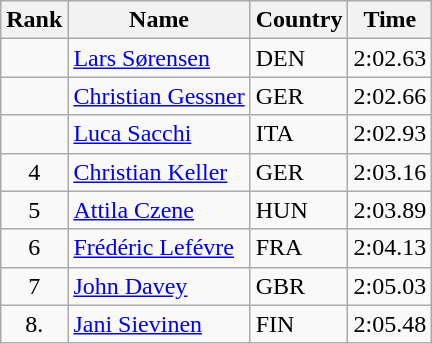<table class="wikitable">
<tr>
<th>Rank</th>
<th>Name</th>
<th>Country</th>
<th>Time</th>
</tr>
<tr>
<td align="center"></td>
<td><a href='#'>Lars Sørensen</a></td>
<td> DEN</td>
<td align="center">2:02.63</td>
</tr>
<tr>
<td align="center"></td>
<td><a href='#'>Christian Gessner</a></td>
<td> GER</td>
<td align="center">2:02.66</td>
</tr>
<tr>
<td align="center"></td>
<td><a href='#'>Luca Sacchi</a></td>
<td> ITA</td>
<td align="center">2:02.93</td>
</tr>
<tr>
<td align="center">4</td>
<td><a href='#'>Christian Keller</a></td>
<td> GER</td>
<td align="center">2:03.16</td>
</tr>
<tr>
<td align="center">5</td>
<td><a href='#'>Attila Czene</a></td>
<td> HUN</td>
<td align="center">2:03.89</td>
</tr>
<tr>
<td align="center">6</td>
<td><a href='#'>Frédéric Lefévre</a></td>
<td> FRA</td>
<td align="center">2:04.13</td>
</tr>
<tr>
<td align="center">7</td>
<td><a href='#'>John Davey</a></td>
<td> GBR</td>
<td align="center">2:05.03</td>
</tr>
<tr>
<td align="center">8.</td>
<td><a href='#'>Jani Sievinen</a></td>
<td> FIN</td>
<td align="center">2:05.48</td>
</tr>
</table>
